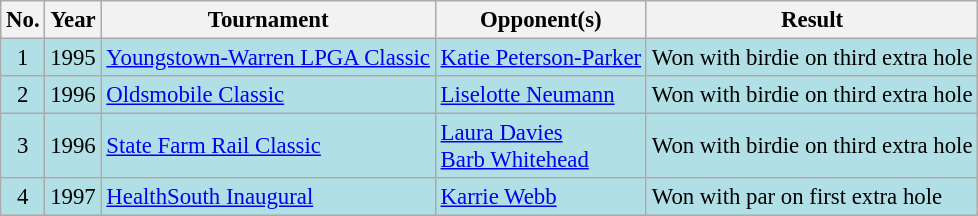<table class="wikitable" style="font-size:95%;">
<tr>
<th>No.</th>
<th>Year</th>
<th>Tournament</th>
<th>Opponent(s)</th>
<th>Result</th>
</tr>
<tr style="background:#B0E0E6;">
<td align=center>1</td>
<td align=center>1995</td>
<td><a href='#'>Youngstown-Warren LPGA Classic</a></td>
<td> <a href='#'>Katie Peterson-Parker</a></td>
<td>Won with birdie on third extra hole</td>
</tr>
<tr style="background:#B0E0E6;">
<td align=center>2</td>
<td align=center>1996</td>
<td><a href='#'>Oldsmobile Classic</a></td>
<td> <a href='#'>Liselotte Neumann</a></td>
<td>Won with birdie on third extra hole</td>
</tr>
<tr style="background:#B0E0E6;">
<td align=center>3</td>
<td align=center>1996</td>
<td><a href='#'>State Farm Rail Classic</a></td>
<td> <a href='#'>Laura Davies</a><br> <a href='#'>Barb Whitehead</a></td>
<td>Won with birdie on third extra hole</td>
</tr>
<tr style="background:#B0E0E6;">
<td align=center>4</td>
<td align=center>1997</td>
<td><a href='#'>HealthSouth Inaugural</a></td>
<td> <a href='#'>Karrie Webb</a></td>
<td>Won with par on first extra hole</td>
</tr>
</table>
